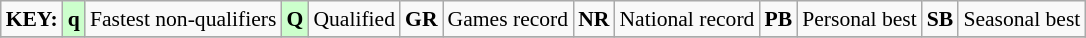<table class="wikitable" style="margin:0.5em auto; font-size:90%;">
<tr>
<td><strong>KEY:</strong></td>
<td bgcolor=ccffcc align=center><strong>q</strong></td>
<td>Fastest non-qualifiers</td>
<td bgcolor=ccffcc align=center><strong>Q</strong></td>
<td>Qualified</td>
<td align=center><strong>GR</strong></td>
<td>Games record</td>
<td align=center><strong>NR</strong></td>
<td>National record</td>
<td align=center><strong>PB</strong></td>
<td>Personal best</td>
<td align=center><strong>SB</strong></td>
<td>Seasonal best</td>
</tr>
<tr>
</tr>
</table>
